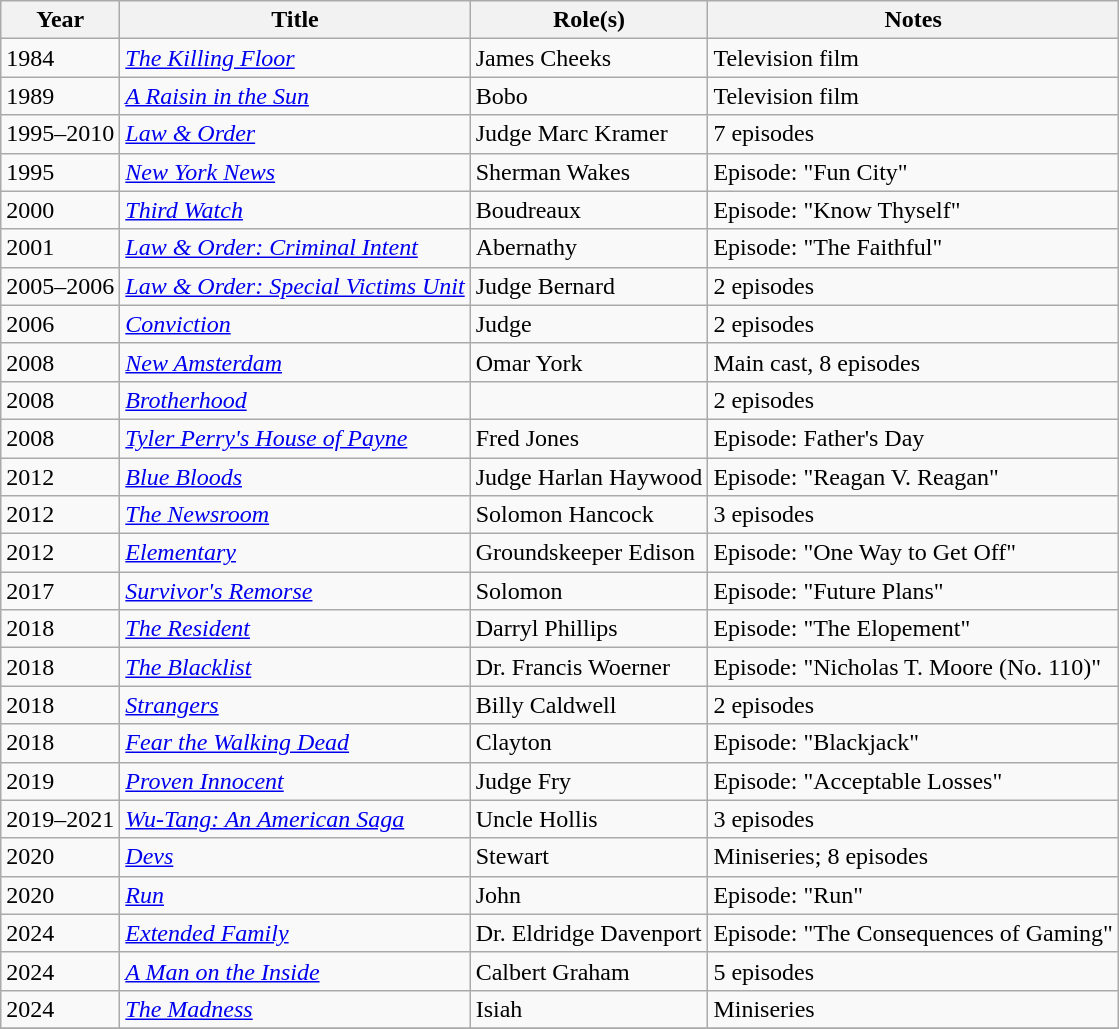<table class="wikitable sortable">
<tr>
<th>Year</th>
<th>Title</th>
<th>Role(s)</th>
<th class="unsortable">Notes</th>
</tr>
<tr>
<td>1984</td>
<td><em><a href='#'>The Killing Floor</a></em></td>
<td>James Cheeks</td>
<td>Television film</td>
</tr>
<tr>
<td>1989</td>
<td><em><a href='#'>A Raisin in the Sun</a></em></td>
<td>Bobo</td>
<td>Television film</td>
</tr>
<tr>
<td>1995–2010</td>
<td><em><a href='#'>Law & Order</a></em></td>
<td>Judge Marc Kramer</td>
<td>7 episodes</td>
</tr>
<tr>
<td>1995</td>
<td><em><a href='#'>New York News</a></em></td>
<td>Sherman Wakes</td>
<td>Episode: "Fun City"</td>
</tr>
<tr>
<td>2000</td>
<td><em><a href='#'>Third Watch</a></em></td>
<td>Boudreaux</td>
<td>Episode: "Know Thyself"</td>
</tr>
<tr>
<td>2001</td>
<td><em><a href='#'>Law & Order: Criminal Intent</a></em></td>
<td>Abernathy</td>
<td>Episode: "The Faithful"</td>
</tr>
<tr>
<td>2005–2006</td>
<td><em><a href='#'>Law & Order: Special Victims Unit</a></em></td>
<td>Judge Bernard</td>
<td>2 episodes</td>
</tr>
<tr>
<td>2006</td>
<td><em><a href='#'>Conviction</a></em></td>
<td>Judge</td>
<td>2 episodes</td>
</tr>
<tr>
<td>2008</td>
<td><em><a href='#'>New Amsterdam</a></em></td>
<td>Omar York</td>
<td>Main cast, 8 episodes</td>
</tr>
<tr>
<td>2008</td>
<td><em><a href='#'>Brotherhood</a></em></td>
<td></td>
<td>2 episodes</td>
</tr>
<tr>
<td>2008</td>
<td><em><a href='#'>Tyler Perry's House of Payne</a></em></td>
<td>Fred Jones</td>
<td>Episode: Father's Day</td>
</tr>
<tr>
<td>2012</td>
<td><em><a href='#'>Blue Bloods</a></em></td>
<td>Judge Harlan Haywood</td>
<td>Episode: "Reagan V. Reagan"</td>
</tr>
<tr>
<td>2012</td>
<td><em><a href='#'>The Newsroom</a></em></td>
<td>Solomon Hancock</td>
<td>3 episodes</td>
</tr>
<tr>
<td>2012</td>
<td><em><a href='#'>Elementary</a></em></td>
<td>Groundskeeper Edison</td>
<td>Episode: "One Way to Get Off"</td>
</tr>
<tr>
<td>2017</td>
<td><em><a href='#'>Survivor's Remorse</a></em></td>
<td>Solomon</td>
<td>Episode: "Future Plans"</td>
</tr>
<tr>
<td>2018</td>
<td><em><a href='#'>The Resident</a></em></td>
<td>Darryl Phillips</td>
<td>Episode: "The Elopement"</td>
</tr>
<tr>
<td>2018</td>
<td><em><a href='#'>The Blacklist</a></em></td>
<td>Dr. Francis Woerner</td>
<td>Episode: "Nicholas T. Moore (No. 110)"</td>
</tr>
<tr>
<td>2018</td>
<td><em><a href='#'>Strangers</a></em></td>
<td>Billy Caldwell</td>
<td>2 episodes</td>
</tr>
<tr>
<td>2018</td>
<td><em><a href='#'>Fear the Walking Dead</a></em></td>
<td>Clayton</td>
<td>Episode: "Blackjack"</td>
</tr>
<tr>
<td>2019</td>
<td><em><a href='#'>Proven Innocent</a></em></td>
<td>Judge Fry</td>
<td>Episode: "Acceptable Losses"</td>
</tr>
<tr>
<td>2019–2021</td>
<td><em><a href='#'>Wu-Tang: An American Saga</a></em></td>
<td>Uncle Hollis</td>
<td>3 episodes</td>
</tr>
<tr>
<td>2020</td>
<td><em><a href='#'>Devs</a></em></td>
<td>Stewart</td>
<td>Miniseries; 8 episodes</td>
</tr>
<tr>
<td>2020</td>
<td><em><a href='#'>Run</a></em></td>
<td>John</td>
<td>Episode: "Run"</td>
</tr>
<tr>
<td>2024</td>
<td><em><a href='#'>Extended Family</a></em></td>
<td>Dr. Eldridge Davenport</td>
<td>Episode: "The Consequences of Gaming"</td>
</tr>
<tr>
<td>2024</td>
<td><em><a href='#'>A Man on the Inside</a></em></td>
<td>Calbert Graham</td>
<td>5 episodes</td>
</tr>
<tr>
<td>2024</td>
<td><em><a href='#'>The Madness</a></em></td>
<td>Isiah</td>
<td>Miniseries</td>
</tr>
<tr>
</tr>
</table>
